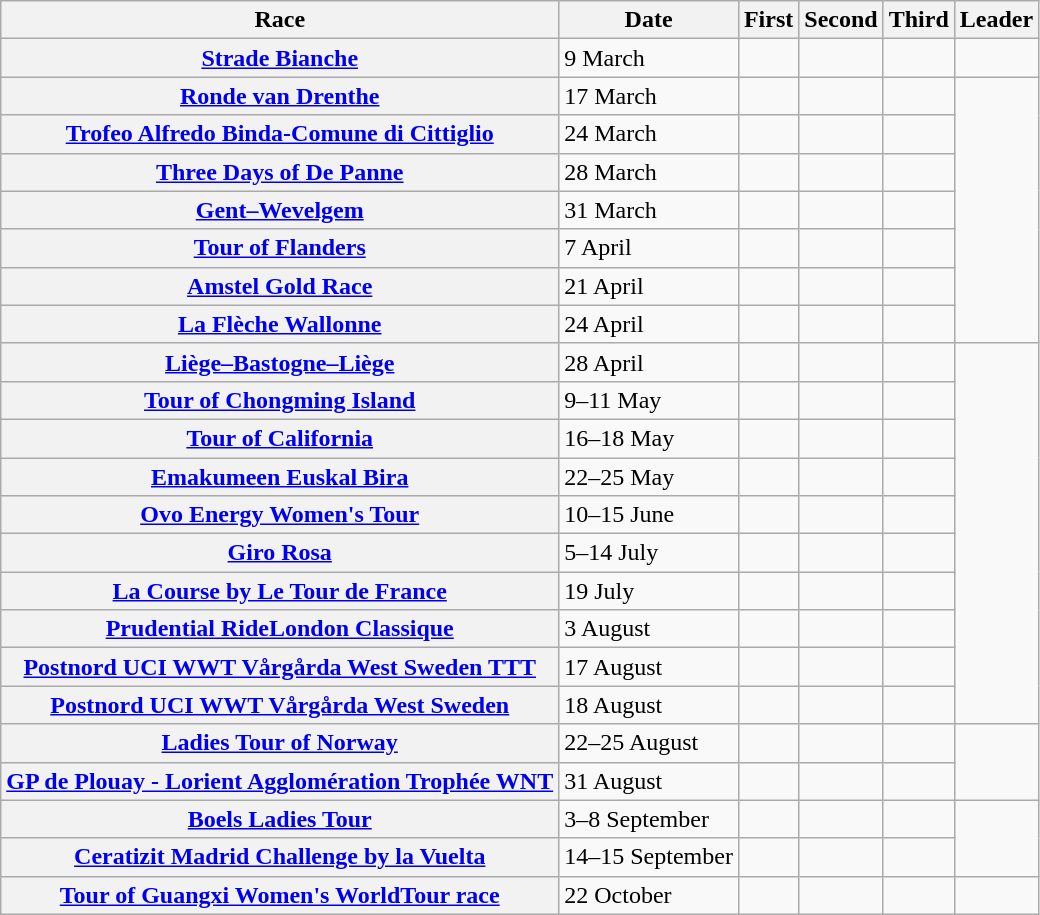<table class="wikitable plainrowheaders">
<tr>
<th scope=col>Race</th>
<th scope=col>Date</th>
<th scope=col>First</th>
<th scope=col>Second</th>
<th scope=col>Third</th>
<th scope=col> Leader</th>
</tr>
<tr>
<th scope=row> <a href='#'>Strade Bianche</a></th>
<td>9 March</td>
<td><br><small></small></td>
<td><br><small></small></td>
<td><br><small></small></td>
<td><br><small></small></td>
</tr>
<tr>
<th scope=row> <a href='#'>Ronde van Drenthe</a></th>
<td>17 March</td>
<td><br><small></small></td>
<td><br><small></small></td>
<td><br><small></small></td>
<td rowspan=7><br><small></small></td>
</tr>
<tr>
<th scope=row> <a href='#'>Trofeo Alfredo Binda-Comune di Cittiglio</a></th>
<td>24 March</td>
<td><br><small></small></td>
<td><br><small></small></td>
<td><br><small></small></td>
</tr>
<tr>
<th scope=row> <a href='#'>Three Days of De Panne</a></th>
<td>28 March</td>
<td><br><small></small></td>
<td><br><small></small></td>
<td><br><small></small></td>
</tr>
<tr>
<th scope=row> <a href='#'>Gent–Wevelgem</a></th>
<td>31 March</td>
<td><br><small></small></td>
<td><br><small></small></td>
<td><br><small></small></td>
</tr>
<tr>
<th scope=row> <a href='#'>Tour of Flanders</a></th>
<td>7 April</td>
<td><br><small></small></td>
<td><br><small></small></td>
<td><br><small></small></td>
</tr>
<tr>
<th scope=row> <a href='#'>Amstel Gold Race</a></th>
<td>21 April</td>
<td><br><small></small></td>
<td><br><small></small></td>
<td><br><small></small></td>
</tr>
<tr>
<th scope=row> <a href='#'>La Flèche Wallonne</a></th>
<td>24 April</td>
<td><br><small></small></td>
<td><br><small></small></td>
<td><br><small></small></td>
</tr>
<tr>
<th scope=row> <a href='#'>Liège–Bastogne–Liège</a></th>
<td>28 April</td>
<td><br><small></small></td>
<td><br><small></small></td>
<td><br><small></small></td>
<td rowspan=10><br><small></small></td>
</tr>
<tr>
<th scope=row> <a href='#'>Tour of Chongming Island</a></th>
<td>9–11 May</td>
<td><br><small></small></td>
<td><br><small></small></td>
<td><br><small></small></td>
</tr>
<tr>
<th scope=row> <a href='#'>Tour of California</a></th>
<td>16–18 May</td>
<td><br><small></small></td>
<td><br><small></small></td>
<td><br><small></small></td>
</tr>
<tr>
<th scope=row> <a href='#'>Emakumeen Euskal Bira</a></th>
<td>22–25 May</td>
<td><br><small></small></td>
<td><br><small></small></td>
<td><br><small></small></td>
</tr>
<tr>
<th scope=row> <a href='#'>Ovo Energy Women's Tour</a></th>
<td>10–15 June</td>
<td><br><small></small></td>
<td><br><small></small></td>
<td><br><small></small></td>
</tr>
<tr>
<th scope=row> <a href='#'>Giro Rosa</a></th>
<td>5–14 July</td>
<td><br><small></small></td>
<td><br><small></small></td>
<td><br><small></small></td>
</tr>
<tr>
<th scope=row> <a href='#'>La Course by Le Tour de France</a></th>
<td>19 July</td>
<td><br><small></small></td>
<td><br><small></small></td>
<td><br><small></small></td>
</tr>
<tr>
<th scope=row> <a href='#'>Prudential RideLondon Classique</a></th>
<td>3 August</td>
<td><br><small></small></td>
<td><br><small></small></td>
<td><br><small></small></td>
</tr>
<tr>
<th scope=row> <a href='#'>Postnord UCI WWT Vårgårda West Sweden TTT</a></th>
<td>17 August</td>
<td></td>
<td></td>
<td></td>
</tr>
<tr>
<th scope=row> <a href='#'>Postnord UCI WWT Vårgårda West Sweden</a></th>
<td>18 August</td>
<td><br><small></small></td>
<td><br><small></small></td>
<td><br><small></small></td>
</tr>
<tr>
<th scope=row> <a href='#'>Ladies Tour of Norway</a></th>
<td>22–25 August</td>
<td><br><small></small></td>
<td><br><small></small></td>
<td><br><small></small></td>
<td rowspan=2><br><small></small></td>
</tr>
<tr>
<th scope=row> <a href='#'>GP de Plouay - Lorient Agglomération Trophée WNT</a></th>
<td>31 August</td>
<td><br><small></small></td>
<td><br><small></small></td>
<td><br><small></small></td>
</tr>
<tr>
<th scope=row> <a href='#'>Boels Ladies Tour</a></th>
<td>3–8 September</td>
<td><br><small></small></td>
<td><br><small></small></td>
<td><br><small></small></td>
<td rowspan=2><br><small></small></td>
</tr>
<tr>
<th scope=row> <a href='#'>Ceratizit Madrid Challenge by la Vuelta</a></th>
<td>14–15 September</td>
<td><br><small></small></td>
<td><br><small></small></td>
<td><br><small></small></td>
</tr>
<tr>
<th scope=row> <a href='#'>Tour of Guangxi Women's WorldTour race</a></th>
<td>22 October</td>
<td><br><small></small></td>
<td><br><small></small></td>
<td><br><small></small></td>
<td><br><small></small></td>
</tr>
</table>
